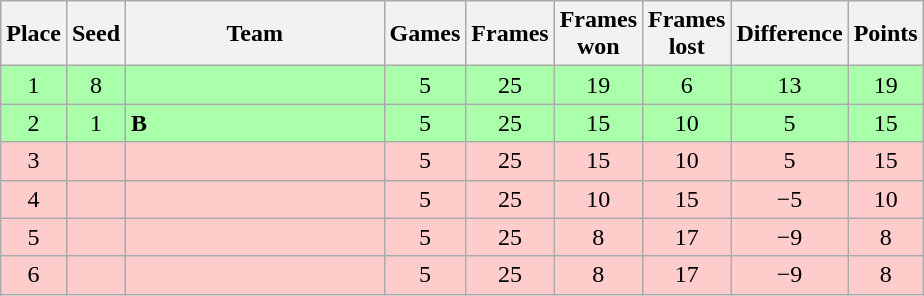<table class="wikitable" style="text-align: center;">
<tr>
<th width=20>Place</th>
<th width=20>Seed</th>
<th width=165>Team</th>
<th width=20>Games</th>
<th width=20>Frames</th>
<th width=20>Frames won</th>
<th width=20>Frames lost</th>
<th width=20>Difference</th>
<th width=20>Points</th>
</tr>
<tr style="background:#aaffaa;">
<td>1</td>
<td>8</td>
<td style="text-align:left;"><strong></strong></td>
<td>5</td>
<td>25</td>
<td>19</td>
<td>6</td>
<td>13</td>
<td>19</td>
</tr>
<tr style="background:#aaffaa;">
<td>2</td>
<td>1</td>
<td style="text-align:left;"><strong> B</strong></td>
<td>5</td>
<td>25</td>
<td>15</td>
<td>10</td>
<td>5</td>
<td>15</td>
</tr>
<tr style="background:#fcc;">
<td>3</td>
<td></td>
<td style="text-align:left;"></td>
<td>5</td>
<td>25</td>
<td>15</td>
<td>10</td>
<td>5</td>
<td>15</td>
</tr>
<tr style="background:#fcc;">
<td>4</td>
<td></td>
<td style="text-align:left;"></td>
<td>5</td>
<td>25</td>
<td>10</td>
<td>15</td>
<td>−5</td>
<td>10</td>
</tr>
<tr style="background:#fcc;">
<td>5</td>
<td></td>
<td style="text-align:left;"></td>
<td>5</td>
<td>25</td>
<td>8</td>
<td>17</td>
<td>−9</td>
<td>8</td>
</tr>
<tr style="background:#fcc;">
<td>6</td>
<td></td>
<td style="text-align:left;"></td>
<td>5</td>
<td>25</td>
<td>8</td>
<td>17</td>
<td>−9</td>
<td>8</td>
</tr>
</table>
